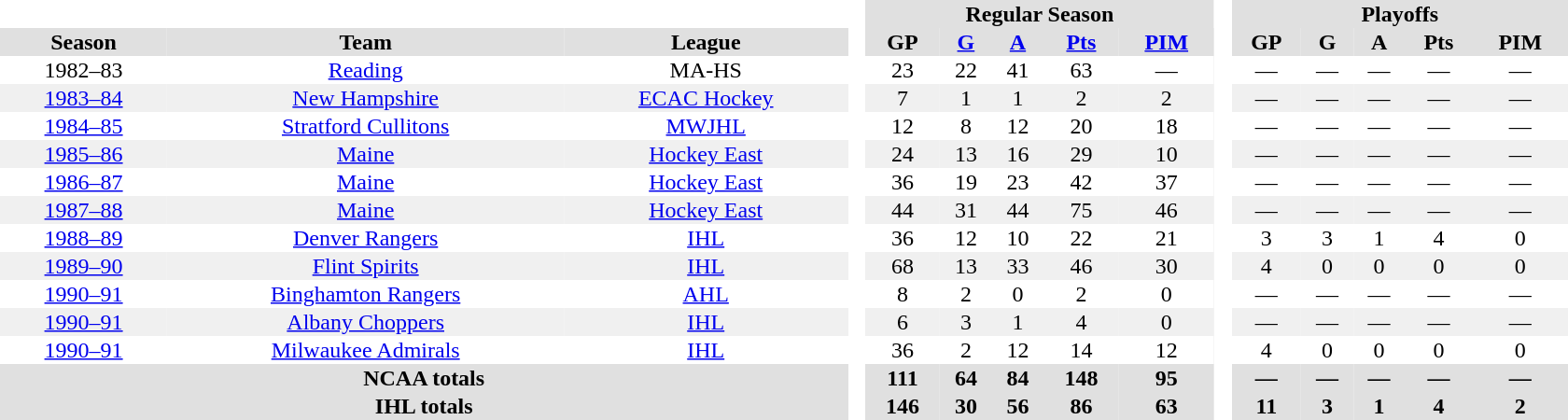<table border="0" cellpadding="1" cellspacing="0" style="text-align:center; width:70em">
<tr bgcolor="#e0e0e0">
<th colspan="3"  bgcolor="#ffffff"> </th>
<th rowspan="99" bgcolor="#ffffff"> </th>
<th colspan="5">Regular Season</th>
<th rowspan="99" bgcolor="#ffffff"> </th>
<th colspan="5">Playoffs</th>
</tr>
<tr bgcolor="#e0e0e0">
<th>Season</th>
<th>Team</th>
<th>League</th>
<th>GP</th>
<th><a href='#'>G</a></th>
<th><a href='#'>A</a></th>
<th><a href='#'>Pts</a></th>
<th><a href='#'>PIM</a></th>
<th>GP</th>
<th>G</th>
<th>A</th>
<th>Pts</th>
<th>PIM</th>
</tr>
<tr>
<td>1982–83</td>
<td><a href='#'>Reading</a></td>
<td>MA-HS</td>
<td>23</td>
<td>22</td>
<td>41</td>
<td>63</td>
<td>—</td>
<td>—</td>
<td>—</td>
<td>—</td>
<td>—</td>
<td>—</td>
</tr>
<tr bgcolor="f0f0f0">
<td><a href='#'>1983–84</a></td>
<td><a href='#'>New Hampshire</a></td>
<td><a href='#'>ECAC Hockey</a></td>
<td>7</td>
<td>1</td>
<td>1</td>
<td>2</td>
<td>2</td>
<td>—</td>
<td>—</td>
<td>—</td>
<td>—</td>
<td>—</td>
</tr>
<tr>
<td><a href='#'>1984–85</a></td>
<td><a href='#'>Stratford Cullitons</a></td>
<td><a href='#'>MWJHL</a></td>
<td>12</td>
<td>8</td>
<td>12</td>
<td>20</td>
<td>18</td>
<td>—</td>
<td>—</td>
<td>—</td>
<td>—</td>
<td>—</td>
</tr>
<tr bgcolor="f0f0f0">
<td><a href='#'>1985–86</a></td>
<td><a href='#'>Maine</a></td>
<td><a href='#'>Hockey East</a></td>
<td>24</td>
<td>13</td>
<td>16</td>
<td>29</td>
<td>10</td>
<td>—</td>
<td>—</td>
<td>—</td>
<td>—</td>
<td>—</td>
</tr>
<tr>
<td><a href='#'>1986–87</a></td>
<td><a href='#'>Maine</a></td>
<td><a href='#'>Hockey East</a></td>
<td>36</td>
<td>19</td>
<td>23</td>
<td>42</td>
<td>37</td>
<td>—</td>
<td>—</td>
<td>—</td>
<td>—</td>
<td>—</td>
</tr>
<tr bgcolor="f0f0f0">
<td><a href='#'>1987–88</a></td>
<td><a href='#'>Maine</a></td>
<td><a href='#'>Hockey East</a></td>
<td>44</td>
<td>31</td>
<td>44</td>
<td>75</td>
<td>46</td>
<td>—</td>
<td>—</td>
<td>—</td>
<td>—</td>
<td>—</td>
</tr>
<tr>
<td><a href='#'>1988–89</a></td>
<td><a href='#'>Denver Rangers</a></td>
<td><a href='#'>IHL</a></td>
<td>36</td>
<td>12</td>
<td>10</td>
<td>22</td>
<td>21</td>
<td>3</td>
<td>3</td>
<td>1</td>
<td>4</td>
<td>0</td>
</tr>
<tr bgcolor="f0f0f0">
<td><a href='#'>1989–90</a></td>
<td><a href='#'>Flint Spirits</a></td>
<td><a href='#'>IHL</a></td>
<td>68</td>
<td>13</td>
<td>33</td>
<td>46</td>
<td>30</td>
<td>4</td>
<td>0</td>
<td>0</td>
<td>0</td>
<td>0</td>
</tr>
<tr>
<td><a href='#'>1990–91</a></td>
<td><a href='#'>Binghamton Rangers</a></td>
<td><a href='#'>AHL</a></td>
<td>8</td>
<td>2</td>
<td>0</td>
<td>2</td>
<td>0</td>
<td>—</td>
<td>—</td>
<td>—</td>
<td>—</td>
<td>—</td>
</tr>
<tr bgcolor="f0f0f0">
<td><a href='#'>1990–91</a></td>
<td><a href='#'>Albany Choppers</a></td>
<td><a href='#'>IHL</a></td>
<td>6</td>
<td>3</td>
<td>1</td>
<td>4</td>
<td>0</td>
<td>—</td>
<td>—</td>
<td>—</td>
<td>—</td>
<td>—</td>
</tr>
<tr>
<td><a href='#'>1990–91</a></td>
<td><a href='#'>Milwaukee Admirals</a></td>
<td><a href='#'>IHL</a></td>
<td>36</td>
<td>2</td>
<td>12</td>
<td>14</td>
<td>12</td>
<td>4</td>
<td>0</td>
<td>0</td>
<td>0</td>
<td>0</td>
</tr>
<tr bgcolor="#e0e0e0">
<th colspan="3">NCAA totals</th>
<th>111</th>
<th>64</th>
<th>84</th>
<th>148</th>
<th>95</th>
<th>—</th>
<th>—</th>
<th>—</th>
<th>—</th>
<th>—</th>
</tr>
<tr bgcolor="#e0e0e0">
<th colspan="3">IHL totals</th>
<th>146</th>
<th>30</th>
<th>56</th>
<th>86</th>
<th>63</th>
<th>11</th>
<th>3</th>
<th>1</th>
<th>4</th>
<th>2</th>
</tr>
</table>
